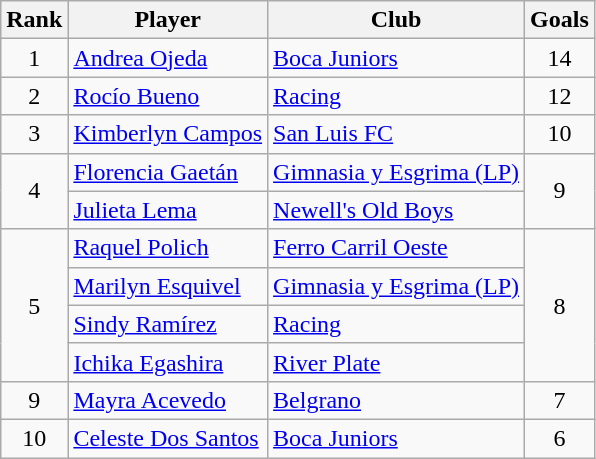<table class="wikitable" border="1">
<tr>
<th>Rank</th>
<th>Player</th>
<th>Club</th>
<th>Goals</th>
</tr>
<tr>
<td align=center>1</td>
<td> <a href='#'>Andrea Ojeda</a></td>
<td><a href='#'>Boca Juniors</a></td>
<td align=center>14</td>
</tr>
<tr>
<td align=center>2</td>
<td> <a href='#'>Rocío Bueno</a></td>
<td><a href='#'>Racing</a></td>
<td align=center>12</td>
</tr>
<tr>
<td align=center>3</td>
<td> <a href='#'>Kimberlyn Campos</a></td>
<td><a href='#'>San Luis FC</a></td>
<td align=center>10</td>
</tr>
<tr>
<td align=center rowspan=2>4</td>
<td> <a href='#'>Florencia Gaetán</a></td>
<td><a href='#'>Gimnasia y Esgrima (LP)</a></td>
<td align=center rowspan=2>9</td>
</tr>
<tr>
<td> <a href='#'>Julieta Lema</a></td>
<td><a href='#'>Newell's Old Boys</a></td>
</tr>
<tr>
<td align=center rowspan=4>5</td>
<td> <a href='#'>Raquel Polich</a></td>
<td><a href='#'>Ferro Carril Oeste</a></td>
<td align=center rowspan=4>8</td>
</tr>
<tr>
<td> <a href='#'>Marilyn Esquivel</a></td>
<td><a href='#'>Gimnasia y Esgrima (LP)</a></td>
</tr>
<tr>
<td> <a href='#'>Sindy Ramírez</a></td>
<td><a href='#'>Racing</a></td>
</tr>
<tr>
<td> <a href='#'>Ichika Egashira</a></td>
<td><a href='#'>River Plate</a></td>
</tr>
<tr>
<td align=center>9</td>
<td> <a href='#'>Mayra Acevedo</a></td>
<td><a href='#'>Belgrano</a></td>
<td align=center>7</td>
</tr>
<tr>
<td align=center>10</td>
<td> <a href='#'>Celeste Dos Santos</a></td>
<td><a href='#'>Boca Juniors</a></td>
<td align=center>6</td>
</tr>
</table>
